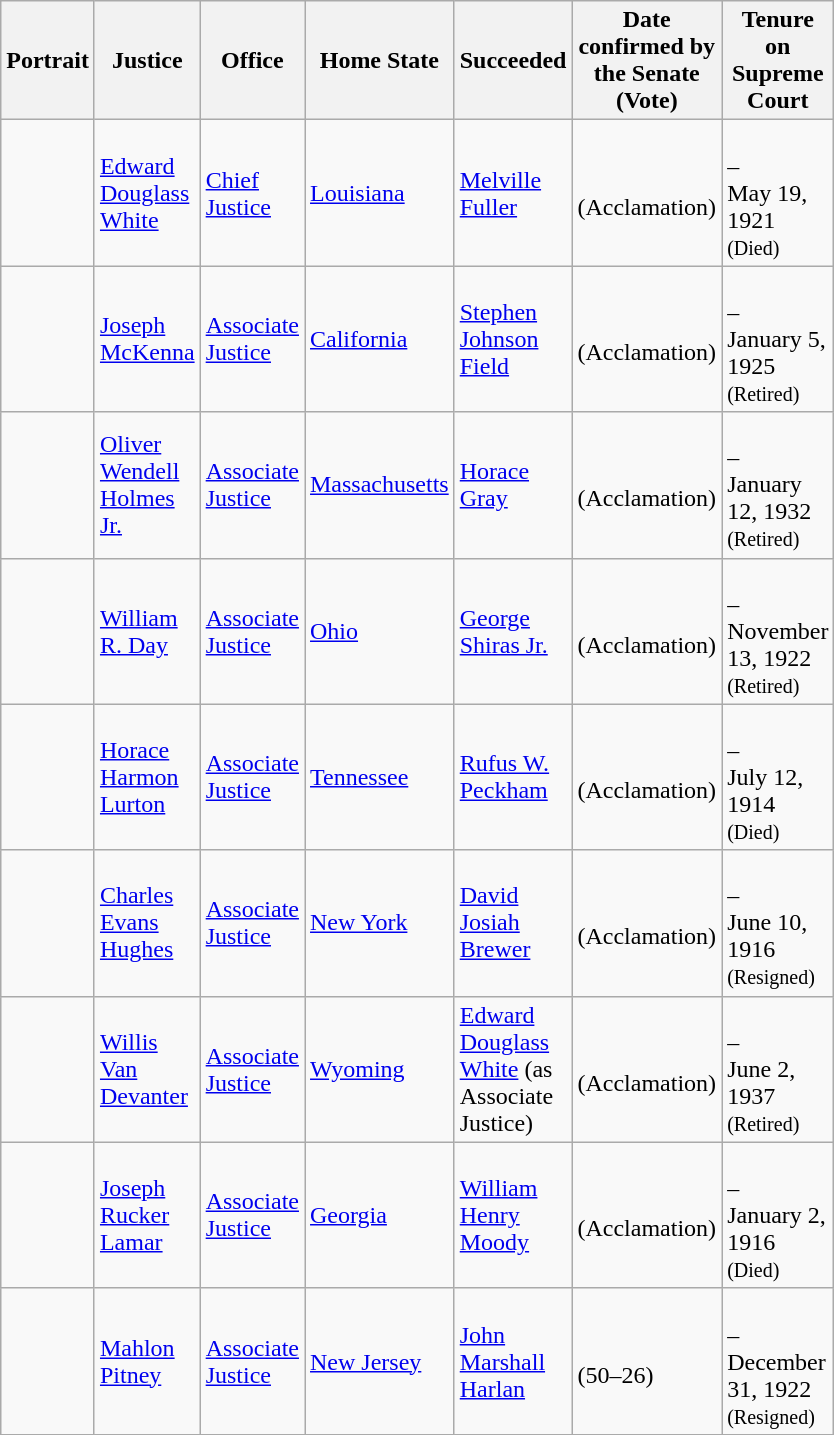<table class="wikitable sortable">
<tr>
<th scope="col" style="width: 10px;">Portrait</th>
<th scope="col" style="width: 10px;">Justice</th>
<th scope="col" style="width: 10px;">Office</th>
<th scope="col" style="width: 10px;">Home State</th>
<th scope="col" style="width: 10px;">Succeeded</th>
<th scope="col" style="width: 10px;">Date confirmed by the Senate<br>(Vote)</th>
<th scope="col" style="width: 10px;">Tenure on Supreme Court</th>
</tr>
<tr>
<td></td>
<td><a href='#'>Edward Douglass White</a></td>
<td><a href='#'>Chief Justice</a></td>
<td><a href='#'>Louisiana</a></td>
<td><a href='#'>Melville Fuller</a></td>
<td><br>(Acclamation)</td>
<td><br>–<br>May 19, 1921<br><small>(Died)</small></td>
</tr>
<tr>
<td></td>
<td><a href='#'>Joseph McKenna</a></td>
<td><a href='#'>Associate Justice</a></td>
<td><a href='#'>California</a></td>
<td><a href='#'>Stephen Johnson Field</a></td>
<td><br>(Acclamation)</td>
<td><br>–<br>January 5, 1925<br><small>(Retired)</small></td>
</tr>
<tr>
<td></td>
<td><a href='#'>Oliver Wendell Holmes Jr.</a></td>
<td><a href='#'>Associate Justice</a></td>
<td><a href='#'>Massachusetts</a></td>
<td><a href='#'>Horace Gray</a></td>
<td><br>(Acclamation)</td>
<td><br>–<br>January 12, 1932<br><small>(Retired)</small></td>
</tr>
<tr>
<td></td>
<td><a href='#'>William R. Day</a></td>
<td><a href='#'>Associate Justice</a></td>
<td><a href='#'>Ohio</a></td>
<td><a href='#'>George Shiras Jr.</a></td>
<td><br>(Acclamation)</td>
<td><br>–<br>November 13, 1922<br><small>(Retired)</small></td>
</tr>
<tr>
<td></td>
<td><a href='#'>Horace Harmon Lurton</a></td>
<td><a href='#'>Associate Justice</a></td>
<td><a href='#'>Tennessee</a></td>
<td><a href='#'>Rufus W. Peckham</a></td>
<td><br>(Acclamation)</td>
<td><br>–<br>July 12, 1914<br><small>(Died)</small></td>
</tr>
<tr>
<td></td>
<td><a href='#'>Charles Evans Hughes</a></td>
<td><a href='#'>Associate Justice</a></td>
<td><a href='#'>New York</a></td>
<td><a href='#'>David Josiah Brewer</a></td>
<td><br>(Acclamation)</td>
<td><br>–<br>June 10, 1916<br><small>(Resigned)</small></td>
</tr>
<tr>
<td></td>
<td><a href='#'>Willis Van Devanter</a></td>
<td><a href='#'>Associate Justice</a></td>
<td><a href='#'>Wyoming</a></td>
<td><a href='#'>Edward Douglass White</a> (as Associate Justice)</td>
<td><br>(Acclamation)</td>
<td><br>–<br>June 2, 1937<br><small>(Retired)</small></td>
</tr>
<tr>
<td></td>
<td><a href='#'>Joseph Rucker Lamar</a></td>
<td><a href='#'>Associate Justice</a></td>
<td><a href='#'>Georgia</a></td>
<td><a href='#'>William Henry Moody</a></td>
<td><br>(Acclamation)</td>
<td><br>–<br>January 2, 1916<br><small>(Died)</small></td>
</tr>
<tr>
<td></td>
<td><a href='#'>Mahlon Pitney</a></td>
<td><a href='#'>Associate Justice</a></td>
<td><a href='#'>New Jersey</a></td>
<td><a href='#'>John Marshall Harlan</a></td>
<td><br>(50–26)</td>
<td><br>–<br>December 31, 1922<br><small>(Resigned)</small></td>
</tr>
<tr>
</tr>
</table>
